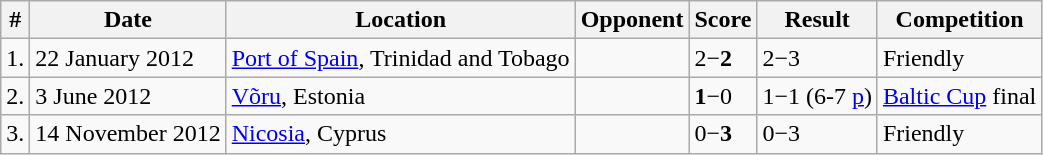<table class="wikitable">
<tr>
<th>#</th>
<th>Date</th>
<th>Location</th>
<th>Opponent</th>
<th>Score</th>
<th>Result</th>
<th>Competition</th>
</tr>
<tr>
<td>1.</td>
<td>22 January 2012</td>
<td><a href='#'>Port of Spain</a>, Trinidad and Tobago</td>
<td></td>
<td>2−<strong>2</strong></td>
<td>2−3</td>
<td>Friendly</td>
</tr>
<tr>
<td>2.</td>
<td>3 June 2012</td>
<td><a href='#'>Võru</a>, Estonia</td>
<td></td>
<td><strong>1</strong>−0</td>
<td>1−1 (6-7 <a href='#'>p</a>)</td>
<td><a href='#'>Baltic Cup</a> final</td>
</tr>
<tr>
<td>3.</td>
<td>14 November 2012</td>
<td><a href='#'>Nicosia</a>, Cyprus</td>
<td></td>
<td>0−<strong>3</strong></td>
<td>0−3</td>
<td>Friendly</td>
</tr>
</table>
